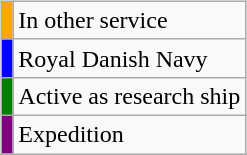<table class="wikitable"  style="float:right; margin:11px">
<tr>
<td style="background:orange"></td>
<td>In other service</td>
</tr>
<tr>
<td style="background:blue"></td>
<td>Royal Danish Navy</td>
</tr>
<tr>
<td style="background:green"></td>
<td>Active as research ship</td>
</tr>
<tr>
<td style="background:purple"></td>
<td>Expedition</td>
</tr>
</table>
